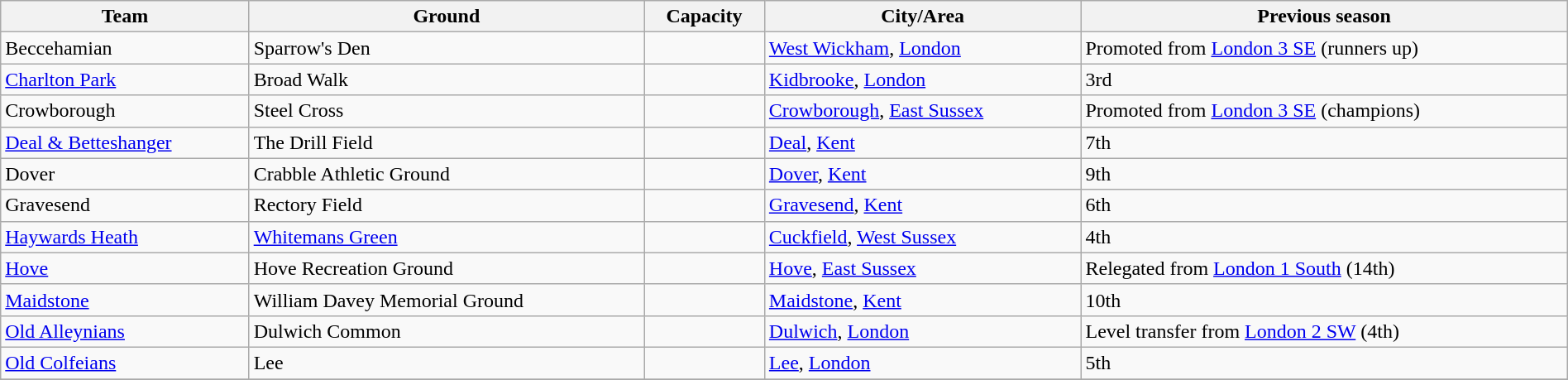<table class="wikitable sortable" width=100%>
<tr>
<th>Team</th>
<th>Ground</th>
<th>Capacity</th>
<th>City/Area</th>
<th>Previous season</th>
</tr>
<tr>
<td>Beccehamian</td>
<td>Sparrow's Den</td>
<td></td>
<td><a href='#'>West Wickham</a>, <a href='#'>London</a></td>
<td>Promoted from <a href='#'>London 3 SE</a> (runners up)</td>
</tr>
<tr>
<td><a href='#'>Charlton Park</a></td>
<td>Broad Walk</td>
<td></td>
<td><a href='#'>Kidbrooke</a>, <a href='#'>London</a></td>
<td>3rd</td>
</tr>
<tr>
<td>Crowborough</td>
<td>Steel Cross</td>
<td></td>
<td><a href='#'>Crowborough</a>, <a href='#'>East Sussex</a></td>
<td>Promoted from <a href='#'>London 3 SE</a> (champions)</td>
</tr>
<tr>
<td><a href='#'>Deal & Betteshanger</a></td>
<td>The Drill Field</td>
<td></td>
<td><a href='#'>Deal</a>, <a href='#'>Kent</a></td>
<td>7th</td>
</tr>
<tr>
<td>Dover</td>
<td>Crabble Athletic Ground</td>
<td></td>
<td><a href='#'>Dover</a>, <a href='#'>Kent</a></td>
<td>9th</td>
</tr>
<tr>
<td>Gravesend</td>
<td>Rectory Field</td>
<td></td>
<td><a href='#'>Gravesend</a>, <a href='#'>Kent</a></td>
<td>6th</td>
</tr>
<tr>
<td><a href='#'>Haywards Heath</a></td>
<td><a href='#'>Whitemans Green</a></td>
<td></td>
<td><a href='#'>Cuckfield</a>, <a href='#'>West Sussex</a></td>
<td>4th</td>
</tr>
<tr>
<td><a href='#'>Hove</a></td>
<td>Hove Recreation Ground</td>
<td></td>
<td><a href='#'>Hove</a>, <a href='#'>East Sussex</a></td>
<td>Relegated from <a href='#'>London 1 South</a> (14th)</td>
</tr>
<tr>
<td><a href='#'>Maidstone</a></td>
<td>William Davey Memorial Ground</td>
<td></td>
<td><a href='#'>Maidstone</a>, <a href='#'>Kent</a></td>
<td>10th</td>
</tr>
<tr>
<td><a href='#'>Old Alleynians</a></td>
<td>Dulwich Common</td>
<td></td>
<td><a href='#'>Dulwich</a>, <a href='#'>London</a></td>
<td>Level transfer from <a href='#'>London 2 SW</a> (4th)</td>
</tr>
<tr>
<td><a href='#'>Old Colfeians</a></td>
<td>Lee</td>
<td></td>
<td><a href='#'>Lee</a>, <a href='#'>London</a></td>
<td>5th</td>
</tr>
<tr>
</tr>
</table>
